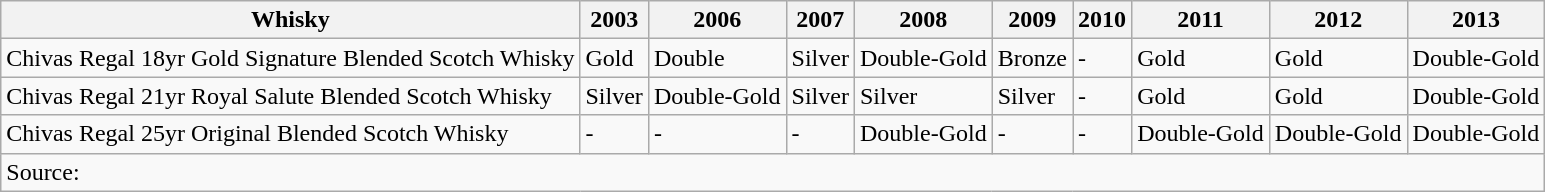<table class="wikitable">
<tr>
<th>Whisky</th>
<th>2003</th>
<th>2006</th>
<th>2007</th>
<th>2008</th>
<th>2009</th>
<th>2010</th>
<th>2011</th>
<th>2012</th>
<th>2013</th>
</tr>
<tr>
<td>Chivas Regal 18yr Gold Signature Blended Scotch Whisky</td>
<td>Gold</td>
<td>Double</td>
<td>Silver</td>
<td>Double-Gold</td>
<td>Bronze</td>
<td>-</td>
<td>Gold</td>
<td>Gold</td>
<td>Double-Gold</td>
</tr>
<tr>
<td>Chivas Regal 21yr Royal Salute Blended Scotch Whisky</td>
<td>Silver</td>
<td>Double-Gold</td>
<td>Silver</td>
<td>Silver</td>
<td>Silver</td>
<td>-</td>
<td>Gold</td>
<td>Gold</td>
<td>Double-Gold</td>
</tr>
<tr>
<td>Chivas Regal 25yr Original Blended Scotch Whisky</td>
<td>-</td>
<td>-</td>
<td>-</td>
<td>Double-Gold</td>
<td>-</td>
<td>-</td>
<td>Double-Gold</td>
<td>Double-Gold</td>
<td>Double-Gold</td>
</tr>
<tr>
<td colspan="10">Source:</td>
</tr>
</table>
